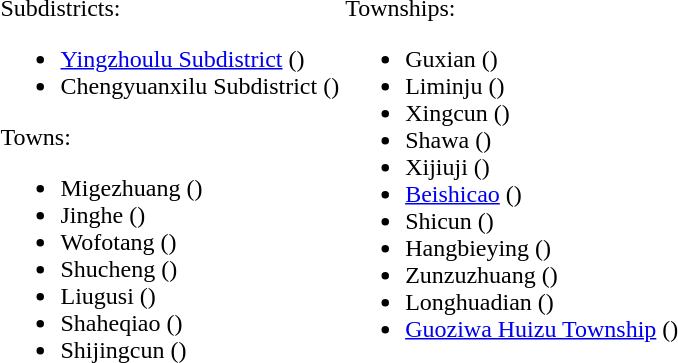<table>
<tr>
<td valign=top><br>Subdistricts:<ul><li><a href='#'>Yingzhoulu Subdistrict</a> ()</li><li>Chengyuanxilu Subdistrict ()</li></ul>Towns:<ul><li>Migezhuang ()</li><li>Jinghe ()</li><li>Wofotang ()</li><li>Shucheng ()</li><li>Liugusi ()</li><li>Shaheqiao ()</li><li>Shijingcun ()</li></ul></td>
<td valign=top><br>Townships:<ul><li>Guxian ()</li><li>Liminju ()</li><li>Xingcun ()</li><li>Shawa ()</li><li>Xijiuji ()</li><li><a href='#'>Beishicao</a> ()</li><li>Shicun ()</li><li>Hangbieying ()</li><li>Zunzuzhuang ()</li><li>Longhuadian ()</li><li><a href='#'>Guoziwa Huizu Township</a> ()</li></ul></td>
</tr>
</table>
